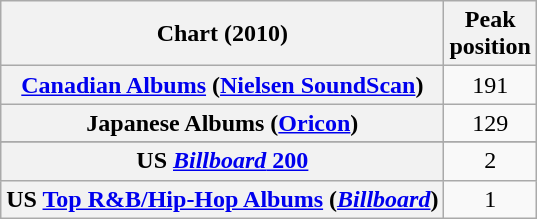<table class="wikitable sortable plainrowheaders">
<tr>
<th scope="col">Chart (2010)</th>
<th scope="col">Peak<br>position</th>
</tr>
<tr>
<th scope="row"><a href='#'>Canadian Albums</a> (<a href='#'>Nielsen SoundScan</a>)</th>
<td style="text-align:center;">191</td>
</tr>
<tr>
<th scope="row">Japanese Albums (<a href='#'>Oricon</a>)</th>
<td style="text-align:center;">129</td>
</tr>
<tr>
</tr>
<tr>
<th scope="row">US <a href='#'><em>Billboard</em> 200</a></th>
<td align="center">2</td>
</tr>
<tr>
<th scope="row">US <a href='#'>Top R&B/Hip-Hop Albums</a> (<em><a href='#'>Billboard</a></em>)</th>
<td align="center">1</td>
</tr>
</table>
